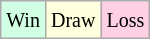<table class="wikitable">
<tr>
<td style="background-color: #d0ffe3;"><small>Win</small></td>
<td style="background-color: #ffffdd;"><small>Draw</small></td>
<td style="background-color: #ffd0e3;"><small>Loss</small></td>
</tr>
</table>
